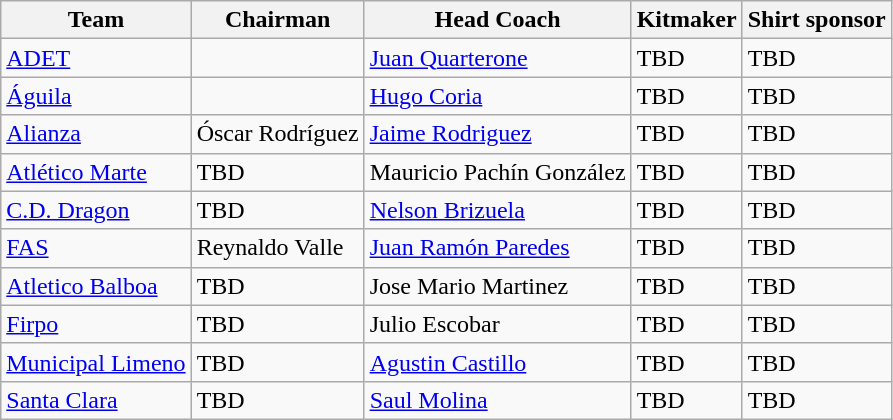<table class="wikitable sortable" style="text-align: left;">
<tr>
<th>Team</th>
<th>Chairman</th>
<th>Head Coach</th>
<th>Kitmaker</th>
<th>Shirt sponsor</th>
</tr>
<tr>
<td><a href='#'>ADET</a></td>
<td></td>
<td> <a href='#'>Juan Quarterone</a></td>
<td>TBD</td>
<td>TBD</td>
</tr>
<tr>
<td><a href='#'>Águila</a></td>
<td></td>
<td> <a href='#'>Hugo Coria</a></td>
<td>TBD</td>
<td>TBD</td>
</tr>
<tr>
<td><a href='#'>Alianza</a></td>
<td> Óscar Rodríguez</td>
<td> <a href='#'>Jaime Rodriguez</a></td>
<td>TBD</td>
<td>TBD</td>
</tr>
<tr>
<td><a href='#'>Atlético Marte</a></td>
<td> TBD</td>
<td> Mauricio Pachín González</td>
<td>TBD</td>
<td>TBD</td>
</tr>
<tr>
<td><a href='#'>C.D. Dragon</a></td>
<td> TBD</td>
<td> <a href='#'>Nelson Brizuela</a></td>
<td>TBD</td>
<td>TBD</td>
</tr>
<tr>
<td><a href='#'>FAS</a></td>
<td> Reynaldo Valle</td>
<td> <a href='#'>Juan Ramón Paredes</a></td>
<td>TBD</td>
<td>TBD</td>
</tr>
<tr>
<td><a href='#'>Atletico Balboa</a></td>
<td> TBD</td>
<td> Jose Mario Martinez</td>
<td>TBD</td>
<td>TBD</td>
</tr>
<tr>
<td><a href='#'>Firpo</a></td>
<td> TBD</td>
<td> Julio Escobar</td>
<td>TBD</td>
<td>TBD</td>
</tr>
<tr>
<td><a href='#'>Municipal Limeno</a></td>
<td> TBD</td>
<td> <a href='#'>Agustin Castillo</a></td>
<td>TBD</td>
<td>TBD</td>
</tr>
<tr>
<td><a href='#'>Santa Clara</a></td>
<td> TBD</td>
<td> <a href='#'>Saul Molina</a></td>
<td>TBD</td>
<td>TBD</td>
</tr>
</table>
